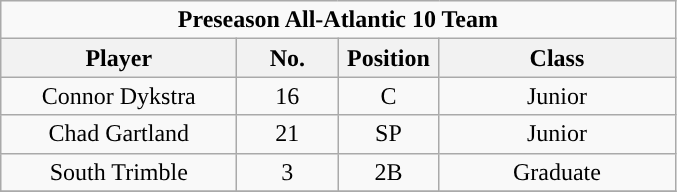<table class="wikitable" style="text-align:center">
<tr>
<td colspan="5"><strong>Preseason All-Atlantic 10 Team</strong></td>
</tr>
<tr>
<th style="width:150px; ">Player</th>
<th style="width:60px; ">No.</th>
<th style="width:60px; ">Position</th>
<th style="width:150px; ">Class</th>
</tr>
<tr>
<td>Connor Dykstra</td>
<td>16</td>
<td>C</td>
<td>Junior</td>
</tr>
<tr>
<td>Chad Gartland</td>
<td>21</td>
<td>SP</td>
<td>Junior</td>
</tr>
<tr>
<td>South Trimble</td>
<td>3</td>
<td>2B</td>
<td>Graduate</td>
</tr>
<tr>
</tr>
</table>
